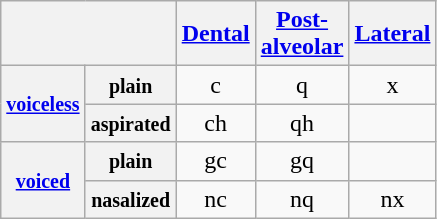<table class="wikitable" style="text-align: center;">
<tr>
<th colspan="2"></th>
<th><a href='#'>Dental</a></th>
<th><a href='#'>Post-<br> alveolar</a></th>
<th><a href='#'>Lateral</a></th>
</tr>
<tr>
<th rowspan="2"><small><a href='#'>voiceless</a></small></th>
<th><small>plain</small></th>
<td>c </td>
<td>q </td>
<td>x </td>
</tr>
<tr>
<th><small>aspirated</small></th>
<td>ch </td>
<td>qh </td>
<td></td>
</tr>
<tr>
<th rowspan="2"><small><a href='#'>voiced</a></small></th>
<th><small>plain</small></th>
<td>gc </td>
<td>gq </td>
<td></td>
</tr>
<tr>
<th><small>nasalized</small></th>
<td>nc </td>
<td>nq </td>
<td>nx </td>
</tr>
</table>
